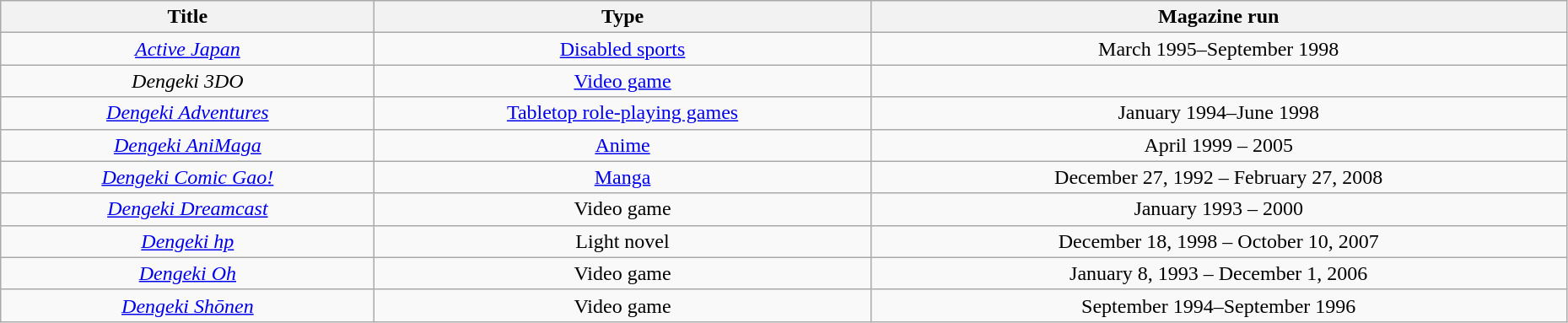<table class="wikitable" style="width: 98%; text-align: center;">
<tr>
<th>Title</th>
<th>Type</th>
<th>Magazine run</th>
</tr>
<tr>
<td><em><a href='#'>Active Japan</a></em></td>
<td><a href='#'>Disabled sports</a></td>
<td>March 1995–September 1998</td>
</tr>
<tr>
<td><em>Dengeki 3DO</em></td>
<td><a href='#'>Video game</a></td>
<td></td>
</tr>
<tr>
<td><em><a href='#'>Dengeki Adventures</a></em></td>
<td><a href='#'>Tabletop role-playing games</a></td>
<td>January 1994–June 1998</td>
</tr>
<tr>
<td><em><a href='#'>Dengeki AniMaga</a></em></td>
<td><a href='#'>Anime</a></td>
<td>April 1999 – 2005</td>
</tr>
<tr>
<td><em><a href='#'>Dengeki Comic Gao!</a></em></td>
<td><a href='#'>Manga</a></td>
<td>December 27, 1992 – February 27, 2008</td>
</tr>
<tr>
<td><em><a href='#'>Dengeki Dreamcast</a></em></td>
<td>Video game</td>
<td>January 1993 – 2000</td>
</tr>
<tr>
<td><em><a href='#'>Dengeki hp</a></em></td>
<td>Light novel</td>
<td>December 18, 1998 – October 10, 2007</td>
</tr>
<tr>
<td><em><a href='#'>Dengeki Oh</a></em></td>
<td>Video game</td>
<td>January 8, 1993 – December 1, 2006</td>
</tr>
<tr>
<td><em><a href='#'>Dengeki Shōnen</a></em></td>
<td>Video game</td>
<td>September 1994–September 1996</td>
</tr>
</table>
